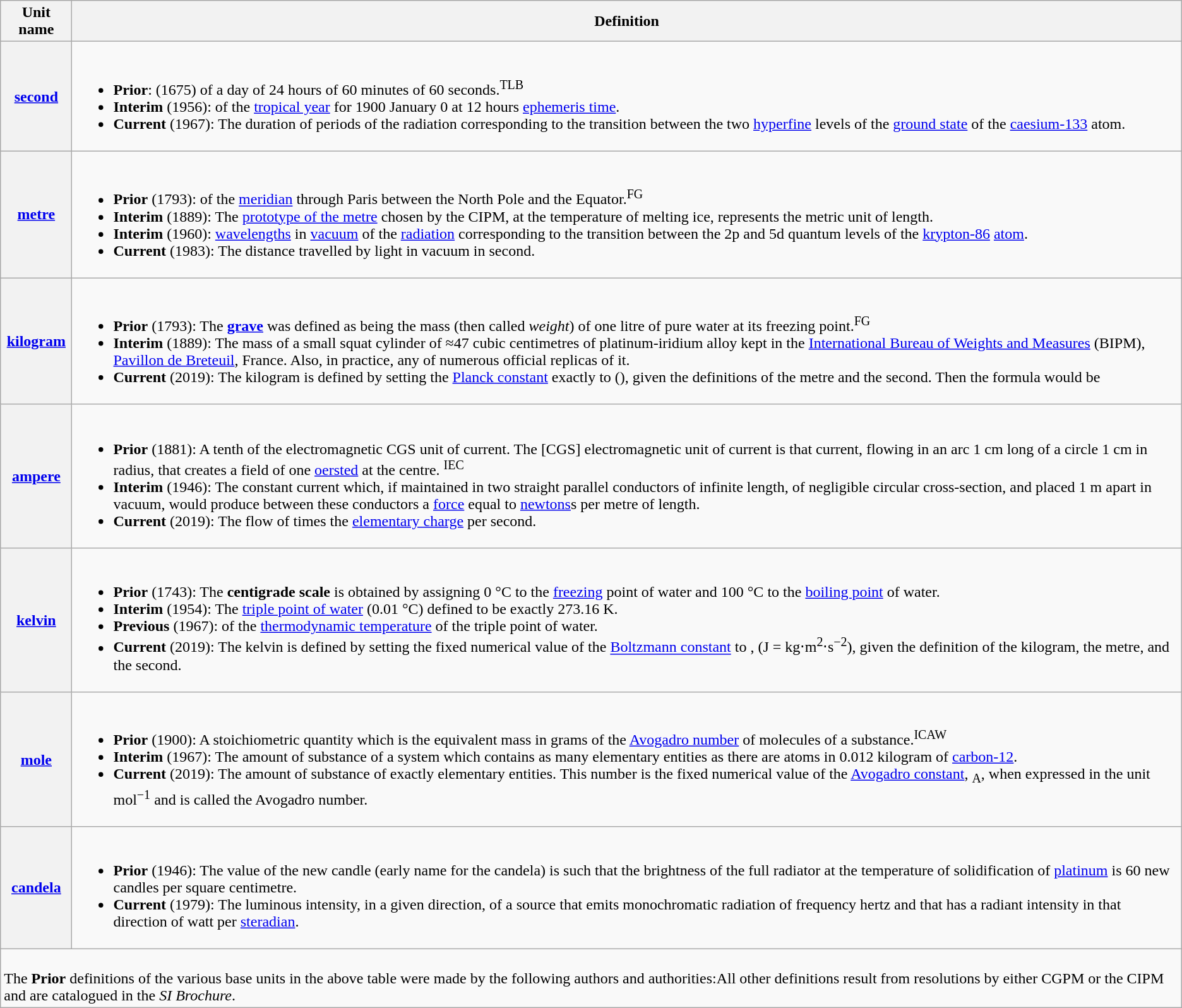<table class="wikitable">
<tr>
<th scope="col">Unit name</th>
<th scope="col">Definition</th>
</tr>
<tr>
<th scope="row"><a href='#'>second</a></th>
<td><br><ul><li><strong>Prior</strong>: (1675)  of a day of 24 hours of 60 minutes of 60 seconds.<sup>TLB</sup></li><li><strong>Interim</strong> (1956):  of the <a href='#'>tropical year</a> for 1900 January 0 at 12 hours <a href='#'>ephemeris time</a>.</li><li><strong>Current</strong> (1967): The duration of  periods of the radiation corresponding to the transition between the two <a href='#'>hyperfine</a> levels of the <a href='#'>ground state</a> of the <a href='#'>caesium-133</a> atom.</li></ul></td>
</tr>
<tr>
<th scope="row"><a href='#'>metre</a></th>
<td><br><ul><li><strong>Prior</strong> (1793):  of the <a href='#'>meridian</a> through Paris between the North Pole and the Equator.<sup>FG</sup></li><li><strong>Interim</strong> (1889): The <a href='#'>prototype of the metre</a> chosen by the CIPM, at the temperature of melting ice, represents the metric unit of length.</li><li><strong>Interim</strong> (1960):  <a href='#'>wavelengths</a> in <a href='#'>vacuum</a> of the <a href='#'>radiation</a> corresponding to the transition between the 2p and 5d quantum levels of the <a href='#'>krypton-86</a> <a href='#'>atom</a>.</li><li><strong>Current</strong> (1983): The distance travelled by light in vacuum in  second.</li></ul></td>
</tr>
<tr>
<th scope="row"><a href='#'>kilogram</a></th>
<td><br><ul><li><strong>Prior</strong> (1793): The <strong><a href='#'>grave</a></strong> was defined as being the mass (then called <em>weight</em>) of one litre of pure water at its freezing point.<sup>FG</sup></li><li><strong>Interim</strong> (1889): The mass of a small squat cylinder of ≈47 cubic centimetres of platinum-iridium alloy kept in the <a href='#'>International Bureau of Weights and Measures</a> (BIPM), <a href='#'>Pavillon de Breteuil</a>, France. Also, in practice, any of numerous official replicas of it.</li><li><strong>Current</strong> (2019): The kilogram is defined by setting the <a href='#'>Planck constant</a>  exactly to  (), given the definitions of the metre and the second. Then the formula would be </li></ul></td>
</tr>
<tr>
<th scope="row"><a href='#'>ampere</a></th>
<td><br><ul><li><strong>Prior</strong> (1881): A tenth of the electromagnetic CGS unit of current. The [CGS] electromagnetic unit of current is that current, flowing in an arc 1 cm long of a circle 1 cm in radius, that creates a field of one <a href='#'>oersted</a> at the centre. <sup>IEC</sup></li><li><strong>Interim</strong> (1946): The constant current which, if maintained in two straight parallel conductors of infinite length, of negligible circular cross-section, and placed 1 m apart in vacuum, would produce between these conductors a <a href='#'>force</a> equal to  <a href='#'>newtons</a>s per metre of length.</li><li><strong>Current</strong> (2019): The flow of  times the <a href='#'>elementary charge</a>  per second.</li></ul></td>
</tr>
<tr>
<th scope="row"><a href='#'>kelvin</a></th>
<td><br><ul><li><strong>Prior</strong> (1743): The <strong>centigrade scale</strong> is obtained by assigning 0 °C to the <a href='#'>freezing</a> point of water and 100 °C to the <a href='#'>boiling point</a> of water.</li><li><strong>Interim</strong> (1954): The <a href='#'>triple point of water</a> (0.01 °C) defined to be exactly 273.16 K.</li><li><strong>Previous</strong> (1967):  of the <a href='#'>thermodynamic temperature</a> of the triple point of water.</li><li><strong>Current</strong> (2019): The kelvin is defined by setting the fixed numerical value of the <a href='#'>Boltzmann constant</a>  to , (J = kg⋅m<sup>2</sup>⋅s<sup>−2</sup>), given the definition of the kilogram, the metre, and the second.</li></ul></td>
</tr>
<tr>
<th scope="row"><a href='#'>mole</a></th>
<td><br><ul><li><strong>Prior</strong> (1900): A stoichiometric quantity which is the equivalent mass in grams of the <a href='#'>Avogadro number</a> of molecules of a substance.<sup>ICAW</sup></li><li><strong>Interim</strong> (1967): The amount of substance of a system which contains as many elementary entities as there are atoms in 0.012 kilogram of <a href='#'>carbon-12</a>.</li><li><strong>Current</strong> (2019): The amount of substance of exactly  elementary entities. This number is the fixed numerical value of the <a href='#'>Avogadro constant</a>, <sub>A</sub>, when expressed in the unit mol<sup>−1</sup> and is called the Avogadro number.</li></ul></td>
</tr>
<tr>
<th scope="row"><a href='#'>candela</a></th>
<td><br><ul><li><strong>Prior</strong> (1946): The value of the new candle (early name for the candela) is such that the brightness of the full radiator at the temperature of solidification of <a href='#'>platinum</a> is 60 new candles per square centimetre.</li><li><strong>Current</strong> (1979): The luminous intensity, in a given direction, of a source that emits monochromatic radiation of frequency  hertz and that has a radiant intensity in that direction of  watt per <a href='#'>steradian</a>.</li></ul></td>
</tr>
<tr>
<td colspan=2><br>
The <strong>Prior</strong> definitions of the various base units in the above table were made by the following authors and authorities:All other definitions result from resolutions by either CGPM or the CIPM and are catalogued in the <em>SI Brochure</em>.</td>
</tr>
</table>
